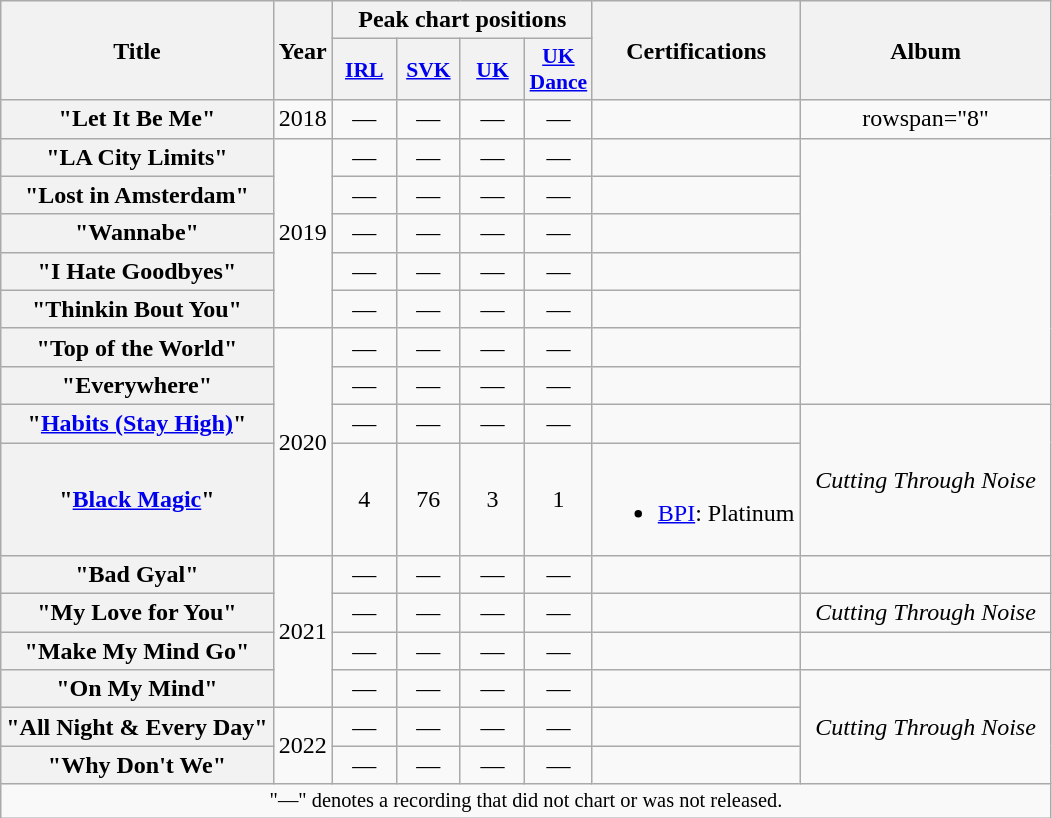<table class="wikitable plainrowheaders" style="text-align:center;">
<tr>
<th scope="col" rowspan="2">Title</th>
<th scope="col" rowspan="2">Year</th>
<th scope="col" colspan="4">Peak chart positions</th>
<th scope="col" rowspan="2">Certifications</th>
<th scope="col" rowspan="2" style="width:10em;">Album</th>
</tr>
<tr>
<th scope="col" style="width:2.5em;font-size:90%;"><a href='#'>IRL</a><br></th>
<th scope="col" style="width:2.5em;font-size:90%;"><a href='#'>SVK</a><br></th>
<th scope="col" style="width:2.5em;font-size:90%;"><a href='#'>UK</a><br></th>
<th scope="col" style="width:2.5em;font-size:90%;"><a href='#'>UK Dance</a><br></th>
</tr>
<tr>
<th scope="row">"Let It Be Me"<br> </th>
<td>2018</td>
<td>—</td>
<td>—</td>
<td>—</td>
<td>—</td>
<td></td>
<td>rowspan="8" </td>
</tr>
<tr>
<th scope="row">"LA City Limits"<br> </th>
<td rowspan="5">2019</td>
<td>—</td>
<td>—</td>
<td>—</td>
<td>—</td>
<td></td>
</tr>
<tr>
<th scope="row">"Lost in Amsterdam"<br></th>
<td>—</td>
<td>—</td>
<td>—</td>
<td>—</td>
<td></td>
</tr>
<tr>
<th scope="row">"Wannabe"</th>
<td>—</td>
<td>—</td>
<td>—</td>
<td>—</td>
<td></td>
</tr>
<tr>
<th scope="row">"I Hate Goodbyes"<br></th>
<td>—</td>
<td>—</td>
<td>—</td>
<td>—</td>
<td></td>
</tr>
<tr>
<th scope="row">"Thinkin Bout You"<br></th>
<td>—</td>
<td>—</td>
<td>—</td>
<td>—</td>
<td></td>
</tr>
<tr>
<th scope="row">"Top of the World"<br></th>
<td rowspan="4">2020</td>
<td>—</td>
<td>—</td>
<td>—</td>
<td>—</td>
<td></td>
</tr>
<tr>
<th scope="row">"Everywhere"<br></th>
<td>—</td>
<td>—</td>
<td>—</td>
<td>—</td>
<td></td>
</tr>
<tr>
<th scope="row">"<a href='#'>Habits (Stay High)</a>"<br></th>
<td>—</td>
<td>—</td>
<td>—</td>
<td>—</td>
<td></td>
<td rowspan="2"><em>Cutting Through Noise</em></td>
</tr>
<tr>
<th scope="row">"<a href='#'>Black Magic</a>"</th>
<td>4</td>
<td>76</td>
<td>3</td>
<td>1</td>
<td><br><ul><li><a href='#'>BPI</a>: Platinum</li></ul></td>
</tr>
<tr>
<th scope="row">"Bad Gyal"<br></th>
<td rowspan="4">2021</td>
<td>—</td>
<td>—</td>
<td>—</td>
<td>—</td>
<td></td>
<td></td>
</tr>
<tr>
<th scope="row">"My Love for You"</th>
<td>—</td>
<td>—</td>
<td>—</td>
<td>—</td>
<td></td>
<td><em>Cutting Through Noise</em></td>
</tr>
<tr>
<th scope="row">"Make My Mind Go" <br></th>
<td>—</td>
<td>—</td>
<td>—</td>
<td>—</td>
<td></td>
<td></td>
</tr>
<tr>
<th scope="row">"On My Mind" <br></th>
<td>—</td>
<td>—</td>
<td>—</td>
<td>—</td>
<td></td>
<td rowspan="3"><em>Cutting Through Noise</em></td>
</tr>
<tr>
<th scope="row">"All Night & Every Day" <br></th>
<td rowspan="2">2022</td>
<td>—</td>
<td>—</td>
<td>—</td>
<td>—</td>
<td></td>
</tr>
<tr>
<th scope="row">"Why Don't We" <br></th>
<td>—</td>
<td>—</td>
<td>—</td>
<td>—</td>
<td></td>
</tr>
<tr>
<td colspan="8" style="font-size:85%">"—" denotes a recording that did not chart or was not released.</td>
</tr>
</table>
